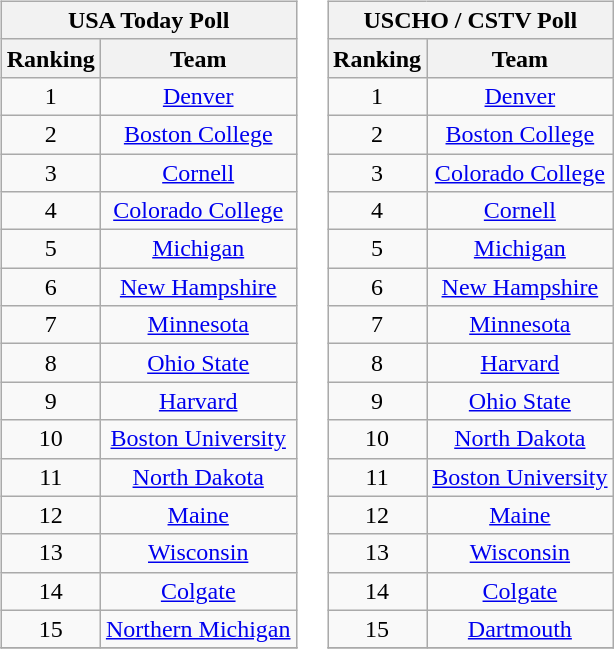<table>
<tr style="vertical-align:top;">
<td><br><table class="wikitable" style="text-align:center;">
<tr>
<th colspan=2><strong>USA Today Poll</strong></th>
</tr>
<tr>
<th>Ranking</th>
<th>Team</th>
</tr>
<tr>
<td>1</td>
<td><a href='#'>Denver</a></td>
</tr>
<tr>
<td>2</td>
<td><a href='#'>Boston College</a></td>
</tr>
<tr>
<td>3</td>
<td><a href='#'>Cornell</a></td>
</tr>
<tr>
<td>4</td>
<td><a href='#'>Colorado College</a></td>
</tr>
<tr>
<td>5</td>
<td><a href='#'>Michigan</a></td>
</tr>
<tr>
<td>6</td>
<td><a href='#'>New Hampshire</a></td>
</tr>
<tr>
<td>7</td>
<td><a href='#'>Minnesota</a></td>
</tr>
<tr>
<td>8</td>
<td><a href='#'>Ohio State</a></td>
</tr>
<tr>
<td>9</td>
<td><a href='#'>Harvard</a></td>
</tr>
<tr>
<td>10</td>
<td><a href='#'>Boston University</a></td>
</tr>
<tr>
<td>11</td>
<td><a href='#'>North Dakota</a></td>
</tr>
<tr>
<td>12</td>
<td><a href='#'>Maine</a></td>
</tr>
<tr>
<td>13</td>
<td><a href='#'>Wisconsin</a></td>
</tr>
<tr>
<td>14</td>
<td><a href='#'>Colgate</a></td>
</tr>
<tr>
<td>15</td>
<td><a href='#'>Northern Michigan</a></td>
</tr>
<tr>
</tr>
</table>
</td>
<td><br><table class="wikitable" style="text-align:center;">
<tr>
<th colspan=2><strong>USCHO / CSTV Poll</strong></th>
</tr>
<tr>
<th>Ranking</th>
<th>Team</th>
</tr>
<tr>
<td>1</td>
<td><a href='#'>Denver</a></td>
</tr>
<tr>
<td>2</td>
<td><a href='#'>Boston College</a></td>
</tr>
<tr>
<td>3</td>
<td><a href='#'>Colorado College</a></td>
</tr>
<tr>
<td>4</td>
<td><a href='#'>Cornell</a></td>
</tr>
<tr>
<td>5</td>
<td><a href='#'>Michigan</a></td>
</tr>
<tr>
<td>6</td>
<td><a href='#'>New Hampshire</a></td>
</tr>
<tr>
<td>7</td>
<td><a href='#'>Minnesota</a></td>
</tr>
<tr>
<td>8</td>
<td><a href='#'>Harvard</a></td>
</tr>
<tr>
<td>9</td>
<td><a href='#'>Ohio State</a></td>
</tr>
<tr>
<td>10</td>
<td><a href='#'>North Dakota</a></td>
</tr>
<tr>
<td>11</td>
<td><a href='#'>Boston University</a></td>
</tr>
<tr>
<td>12</td>
<td><a href='#'>Maine</a></td>
</tr>
<tr>
<td>13</td>
<td><a href='#'>Wisconsin</a></td>
</tr>
<tr>
<td>14</td>
<td><a href='#'>Colgate</a></td>
</tr>
<tr>
<td>15</td>
<td><a href='#'>Dartmouth</a></td>
</tr>
<tr>
</tr>
</table>
</td>
</tr>
</table>
